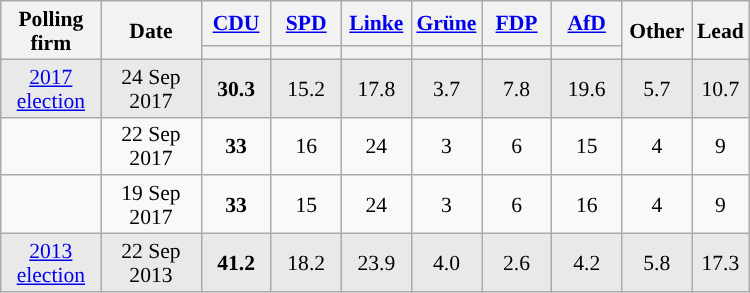<table class="wikitable sortable" style="text-align:center; font-size:90%; line-height:16px;">
<tr>
<th style="width:60px;" rowspan="2">Polling firm</th>
<th style="width:60px;" rowspan="2">Date</th>
<th style="width:40px;" class="unsortable"><a href='#'>CDU</a></th>
<th style="width:40px;" class="unsortable"><a href='#'>SPD</a></th>
<th style="width:40px;" class="unsortable"><a href='#'>Linke</a></th>
<th style="width:40px;" class="unsortable"><a href='#'>Grüne</a></th>
<th style="width:40px;" class="unsortable"><a href='#'>FDP</a></th>
<th style="width:40px;" class="unsortable"><a href='#'>AfD</a></th>
<th style="width:40px;" rowspan="2" class="unsortable">Other</th>
<th style="width:30px;" rowspan="2" class="unsortable">Lead</th>
</tr>
<tr>
<th style="color:inherit;background:"></th>
<th style="color:inherit;background:"></th>
<th style="color:inherit;background:"></th>
<th style="color:inherit;background:"></th>
<th style="color:inherit;background:"></th>
<th style="color:inherit;background:"></th>
</tr>
<tr style="background-color:#E9E9E9">
<td><a href='#'>2017 election</a></td>
<td>24 Sep 2017</td>
<td><strong>30.3</strong></td>
<td>15.2</td>
<td>17.8</td>
<td>3.7</td>
<td>7.8</td>
<td>19.6</td>
<td>5.7</td>
<td style="background:">10.7</td>
</tr>
<tr>
<td></td>
<td>22 Sep 2017</td>
<td><strong>33</strong></td>
<td>16</td>
<td>24</td>
<td>3</td>
<td>6</td>
<td>15</td>
<td>4</td>
<td style="background:">9</td>
</tr>
<tr>
<td></td>
<td>19 Sep 2017</td>
<td><strong>33</strong></td>
<td>15</td>
<td>24</td>
<td>3</td>
<td>6</td>
<td>16</td>
<td>4</td>
<td style="background:">9</td>
</tr>
<tr style="background-color:#E9E9E9">
<td><a href='#'>2013 election</a></td>
<td>22 Sep 2013</td>
<td><strong>41.2</strong></td>
<td>18.2</td>
<td>23.9</td>
<td>4.0</td>
<td>2.6</td>
<td>4.2</td>
<td>5.8</td>
<td style="background:">17.3</td>
</tr>
</table>
